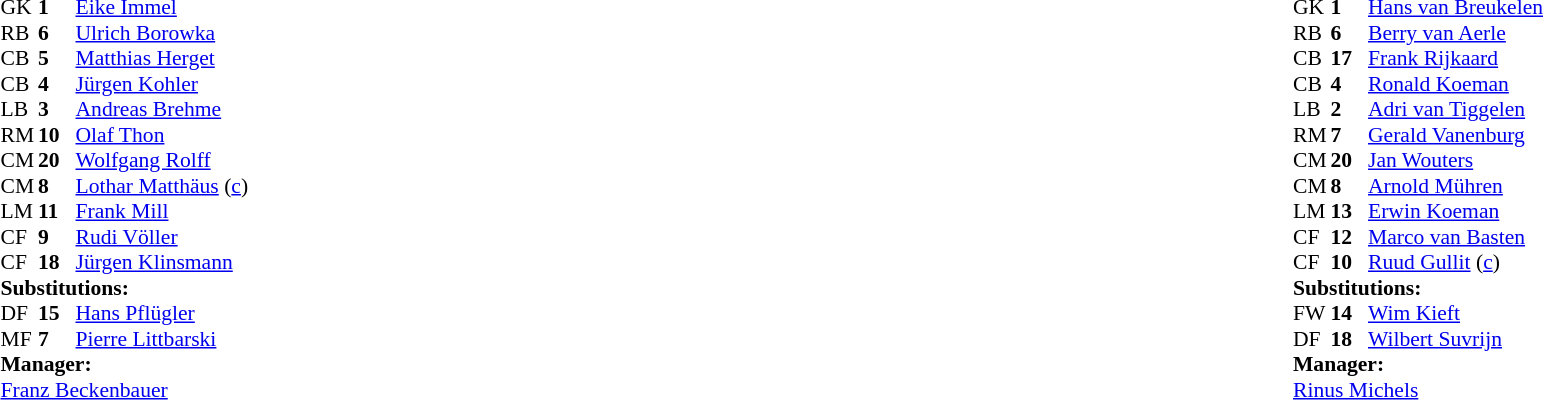<table style="width:100%;">
<tr>
<td style="vertical-align:top; width:40%;"><br><table style="font-size:90%" cellspacing="0" cellpadding="0">
<tr>
<th width="25"></th>
<th width="25"></th>
</tr>
<tr>
<td>GK</td>
<td><strong>1</strong></td>
<td><a href='#'>Eike Immel</a></td>
</tr>
<tr>
<td>RB</td>
<td><strong>6</strong></td>
<td><a href='#'>Ulrich Borowka</a></td>
</tr>
<tr>
<td>CB</td>
<td><strong>5</strong></td>
<td><a href='#'>Matthias Herget</a></td>
<td></td>
<td></td>
</tr>
<tr>
<td>CB</td>
<td><strong>4</strong></td>
<td><a href='#'>Jürgen Kohler</a></td>
</tr>
<tr>
<td>LB</td>
<td><strong>3</strong></td>
<td><a href='#'>Andreas Brehme</a></td>
</tr>
<tr>
<td>RM</td>
<td><strong>10</strong></td>
<td><a href='#'>Olaf Thon</a></td>
</tr>
<tr>
<td>CM</td>
<td><strong>20</strong></td>
<td><a href='#'>Wolfgang Rolff</a></td>
</tr>
<tr>
<td>CM</td>
<td><strong>8</strong></td>
<td><a href='#'>Lothar Matthäus</a> (<a href='#'>c</a>)</td>
</tr>
<tr>
<td>LM</td>
<td><strong>11</strong></td>
<td><a href='#'>Frank Mill</a></td>
<td></td>
<td></td>
</tr>
<tr>
<td>CF</td>
<td><strong>9</strong></td>
<td><a href='#'>Rudi Völler</a></td>
</tr>
<tr>
<td>CF</td>
<td><strong>18</strong></td>
<td><a href='#'>Jürgen Klinsmann</a></td>
</tr>
<tr>
<td colspan=3><strong>Substitutions:</strong></td>
</tr>
<tr>
<td>DF</td>
<td><strong>15</strong></td>
<td><a href='#'>Hans Pflügler</a></td>
<td></td>
<td></td>
</tr>
<tr>
<td>MF</td>
<td><strong>7</strong></td>
<td><a href='#'>Pierre Littbarski</a></td>
<td></td>
<td></td>
</tr>
<tr>
<td colspan=3><strong>Manager:</strong></td>
</tr>
<tr>
<td colspan=3><a href='#'>Franz Beckenbauer</a></td>
</tr>
</table>
</td>
<td valign="top"></td>
<td style="vertical-align:top; width:50%;"><br><table style="font-size:90%; margin:auto;" cellspacing="0" cellpadding="0">
<tr>
<th width=25></th>
<th width=25></th>
</tr>
<tr>
<td>GK</td>
<td><strong>1</strong></td>
<td><a href='#'>Hans van Breukelen</a></td>
<td></td>
</tr>
<tr>
<td>RB</td>
<td><strong>6</strong></td>
<td><a href='#'>Berry van Aerle</a></td>
</tr>
<tr>
<td>CB</td>
<td><strong>17</strong></td>
<td><a href='#'>Frank Rijkaard</a></td>
</tr>
<tr>
<td>CB</td>
<td><strong>4</strong></td>
<td><a href='#'>Ronald Koeman</a></td>
</tr>
<tr>
<td>LB</td>
<td><strong>2</strong></td>
<td><a href='#'>Adri van Tiggelen</a></td>
</tr>
<tr>
<td>RM</td>
<td><strong>7</strong></td>
<td><a href='#'>Gerald Vanenburg</a></td>
</tr>
<tr>
<td>CM</td>
<td><strong>20</strong></td>
<td><a href='#'>Jan Wouters</a></td>
</tr>
<tr>
<td>CM</td>
<td><strong>8</strong></td>
<td><a href='#'>Arnold Mühren</a></td>
<td></td>
<td></td>
</tr>
<tr>
<td>LM</td>
<td><strong>13</strong></td>
<td><a href='#'>Erwin Koeman</a></td>
<td></td>
<td></td>
</tr>
<tr>
<td>CF</td>
<td><strong>12</strong></td>
<td><a href='#'>Marco van Basten</a></td>
</tr>
<tr>
<td>CF</td>
<td><strong>10</strong></td>
<td><a href='#'>Ruud Gullit</a> (<a href='#'>c</a>)</td>
</tr>
<tr>
<td colspan=3><strong>Substitutions:</strong></td>
</tr>
<tr>
<td>FW</td>
<td><strong>14</strong></td>
<td><a href='#'>Wim Kieft</a></td>
<td></td>
<td></td>
</tr>
<tr>
<td>DF</td>
<td><strong>18</strong></td>
<td><a href='#'>Wilbert Suvrijn</a></td>
<td></td>
<td></td>
</tr>
<tr>
<td colspan=3><strong>Manager:</strong></td>
</tr>
<tr>
<td colspan=3><a href='#'>Rinus Michels</a></td>
</tr>
</table>
</td>
</tr>
</table>
